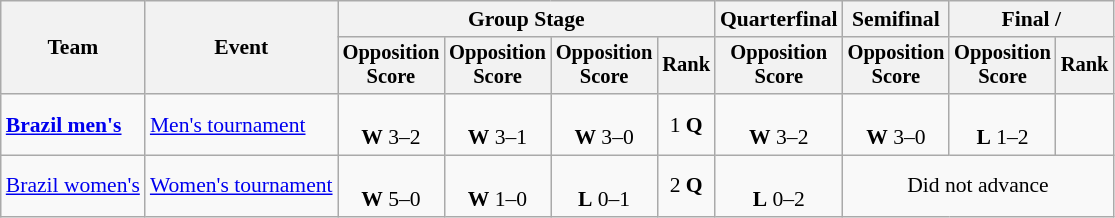<table class="wikitable" style="font-size:90%">
<tr>
<th rowspan=2>Team</th>
<th rowspan=2>Event</th>
<th colspan=4>Group Stage</th>
<th>Quarterfinal</th>
<th>Semifinal</th>
<th colspan=2>Final / </th>
</tr>
<tr style="font-size:95%">
<th>Opposition<br>Score</th>
<th>Opposition<br>Score</th>
<th>Opposition<br>Score</th>
<th>Rank</th>
<th>Opposition<br>Score</th>
<th>Opposition<br>Score</th>
<th>Opposition<br>Score</th>
<th>Rank</th>
</tr>
<tr align=center>
<td align=left><strong><a href='#'>Brazil men's</a></strong></td>
<td align=left><a href='#'>Men's tournament</a></td>
<td><br><strong>W</strong> 3–2</td>
<td><br><strong>W</strong> 3–1</td>
<td><br><strong>W</strong> 3–0</td>
<td>1 <strong>Q</strong></td>
<td><br><strong>W</strong> 3–2</td>
<td><br><strong>W</strong> 3–0</td>
<td><br><strong>L</strong> 1–2</td>
<td></td>
</tr>
<tr align=center>
<td align=left><a href='#'>Brazil women's</a></td>
<td align=left><a href='#'>Women's tournament</a></td>
<td><br><strong>W</strong> 5–0</td>
<td><br><strong>W</strong> 1–0</td>
<td><br><strong>L</strong> 0–1</td>
<td>2 <strong>Q</strong></td>
<td><br><strong>L</strong> 0–2</td>
<td colspan=3>Did not advance</td>
</tr>
</table>
